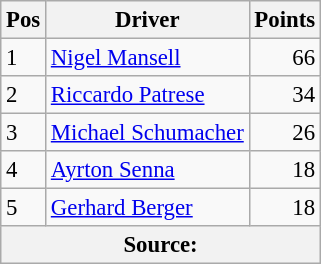<table class="wikitable" style="font-size: 95%;">
<tr>
<th>Pos</th>
<th>Driver</th>
<th>Points</th>
</tr>
<tr>
<td>1</td>
<td> <a href='#'>Nigel Mansell</a></td>
<td align="right">66</td>
</tr>
<tr>
<td>2</td>
<td> <a href='#'>Riccardo Patrese</a></td>
<td align="right">34</td>
</tr>
<tr>
<td>3</td>
<td> <a href='#'>Michael Schumacher</a></td>
<td align="right">26</td>
</tr>
<tr>
<td>4</td>
<td> <a href='#'>Ayrton Senna</a></td>
<td align="right">18</td>
</tr>
<tr>
<td>5</td>
<td> <a href='#'>Gerhard Berger</a></td>
<td align="right">18</td>
</tr>
<tr>
<th colspan=4>Source: </th>
</tr>
</table>
